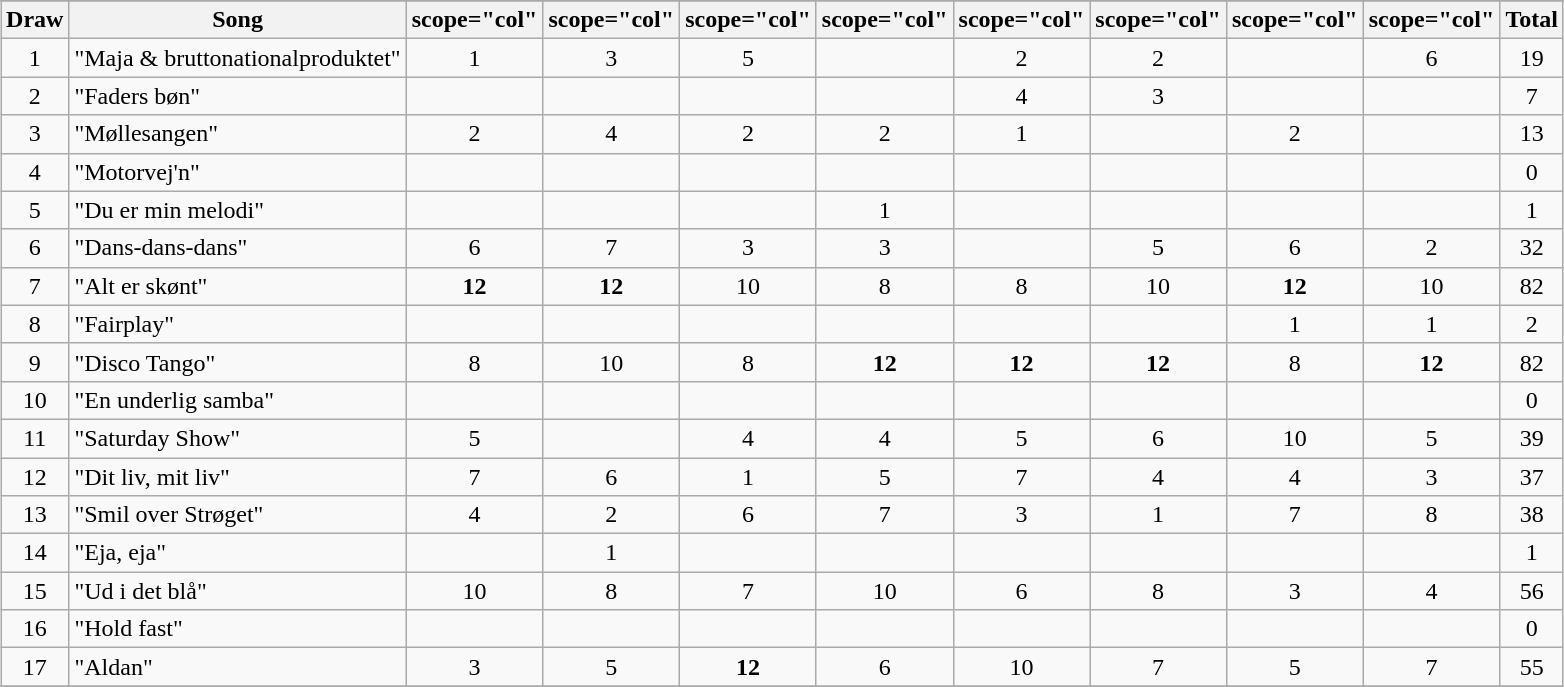<table class="wikitable plainrowheaders" style="margin: 1em auto 1em auto; text-align:center;">
<tr>
</tr>
<tr>
<th scope="col">Draw</th>
<th scope="col">Song</th>
<th>scope="col" </th>
<th>scope="col" </th>
<th>scope="col" </th>
<th>scope="col" </th>
<th>scope="col" </th>
<th>scope="col" </th>
<th>scope="col" </th>
<th>scope="col" </th>
<th scope="col">Total</th>
</tr>
<tr>
<td>1</td>
<td align=left>"Maja & bruttonationalproduktet"</td>
<td>1</td>
<td>3</td>
<td>5</td>
<td></td>
<td>2</td>
<td>2</td>
<td></td>
<td>6</td>
<td>19</td>
</tr>
<tr>
<td>2</td>
<td align=left>"Faders bøn"</td>
<td></td>
<td></td>
<td></td>
<td></td>
<td>4</td>
<td>3</td>
<td></td>
<td></td>
<td>7</td>
</tr>
<tr>
<td>3</td>
<td align=left>"Møllesangen"</td>
<td>2</td>
<td>4</td>
<td>2</td>
<td>2</td>
<td>1</td>
<td></td>
<td>2</td>
<td></td>
<td>13</td>
</tr>
<tr>
<td>4</td>
<td align=left>"Motorvej'n"</td>
<td></td>
<td></td>
<td></td>
<td></td>
<td></td>
<td></td>
<td></td>
<td></td>
<td>0</td>
</tr>
<tr>
<td>5</td>
<td align=left>"Du er min melodi"</td>
<td></td>
<td></td>
<td></td>
<td>1</td>
<td></td>
<td></td>
<td></td>
<td></td>
<td>1</td>
</tr>
<tr>
<td>6</td>
<td align=left>"Dans-dans-dans"</td>
<td>6</td>
<td>7</td>
<td>3</td>
<td>3</td>
<td></td>
<td>5</td>
<td>6</td>
<td>2</td>
<td>32</td>
</tr>
<tr>
<td>7</td>
<td align=left>"Alt er skønt"</td>
<td><strong>12</strong></td>
<td><strong>12</strong></td>
<td>10</td>
<td>8</td>
<td>8</td>
<td>10</td>
<td><strong>12</strong></td>
<td>10</td>
<td>82</td>
</tr>
<tr>
<td>8</td>
<td align=left>"Fairplay"</td>
<td></td>
<td></td>
<td></td>
<td></td>
<td></td>
<td></td>
<td>1</td>
<td>1</td>
<td>2</td>
</tr>
<tr>
<td>9</td>
<td align=left>"Disco Tango"</td>
<td>8</td>
<td>10</td>
<td>8</td>
<td><strong>12</strong></td>
<td><strong>12</strong></td>
<td><strong>12</strong></td>
<td>8</td>
<td><strong>12</strong></td>
<td>82</td>
</tr>
<tr>
<td>10</td>
<td align=left>"En underlig samba"</td>
<td></td>
<td></td>
<td></td>
<td></td>
<td></td>
<td></td>
<td></td>
<td></td>
<td>0</td>
</tr>
<tr>
<td>11</td>
<td align=left>"Saturday Show"</td>
<td>5</td>
<td></td>
<td>4</td>
<td>4</td>
<td>5</td>
<td>6</td>
<td>10</td>
<td>5</td>
<td>39</td>
</tr>
<tr>
<td>12</td>
<td align=left>"Dit liv, mit liv"</td>
<td>7</td>
<td>6</td>
<td>1</td>
<td>5</td>
<td>7</td>
<td>4</td>
<td>4</td>
<td>3</td>
<td>37</td>
</tr>
<tr>
<td>13</td>
<td align=left>"Smil over Strøget"</td>
<td>4</td>
<td>2</td>
<td>6</td>
<td>7</td>
<td>3</td>
<td>1</td>
<td>7</td>
<td>8</td>
<td>38</td>
</tr>
<tr>
<td>14</td>
<td align=left>"Eja, eja"</td>
<td></td>
<td>1</td>
<td></td>
<td></td>
<td></td>
<td></td>
<td></td>
<td></td>
<td>1</td>
</tr>
<tr>
<td>15</td>
<td align=left>"Ud i det blå"</td>
<td>10</td>
<td>8</td>
<td>7</td>
<td>10</td>
<td>6</td>
<td>8</td>
<td>3</td>
<td>4</td>
<td>56</td>
</tr>
<tr>
<td>16</td>
<td align=left>"Hold fast"</td>
<td></td>
<td></td>
<td></td>
<td></td>
<td></td>
<td></td>
<td></td>
<td></td>
<td>0</td>
</tr>
<tr>
<td>17</td>
<td align=left>"Aldan"</td>
<td>3</td>
<td>5</td>
<td><strong>12</strong></td>
<td>6</td>
<td>10</td>
<td>7</td>
<td>5</td>
<td>7</td>
<td>55</td>
</tr>
<tr>
</tr>
</table>
